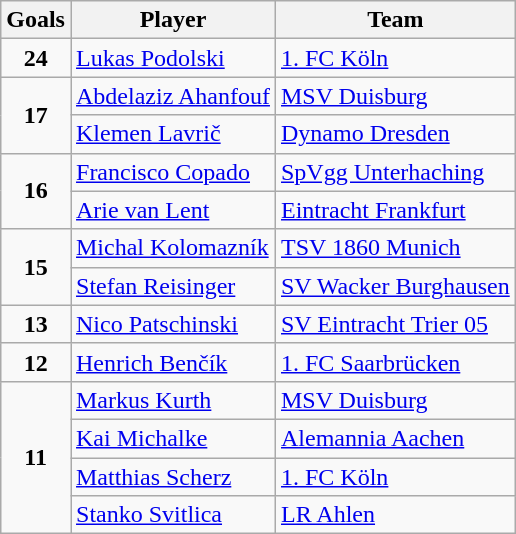<table class="wikitable">
<tr>
<th>Goals</th>
<th>Player</th>
<th>Team</th>
</tr>
<tr>
<td style="text-align:center;"><strong>24</strong></td>
<td> <a href='#'>Lukas Podolski</a></td>
<td><a href='#'>1. FC Köln</a></td>
</tr>
<tr>
<td rowspan="2" style="text-align:center;"><strong>17</strong></td>
<td> <a href='#'>Abdelaziz Ahanfouf</a></td>
<td><a href='#'>MSV Duisburg</a></td>
</tr>
<tr>
<td> <a href='#'>Klemen Lavrič</a></td>
<td><a href='#'>Dynamo Dresden</a></td>
</tr>
<tr>
<td rowspan="2" style="text-align:center;"><strong>16</strong></td>
<td> <a href='#'>Francisco Copado</a></td>
<td><a href='#'>SpVgg Unterhaching</a></td>
</tr>
<tr>
<td> <a href='#'>Arie van Lent</a></td>
<td><a href='#'>Eintracht Frankfurt</a></td>
</tr>
<tr>
<td rowspan="2" style="text-align:center;"><strong>15</strong></td>
<td> <a href='#'>Michal Kolomazník</a></td>
<td><a href='#'>TSV 1860 Munich</a></td>
</tr>
<tr>
<td> <a href='#'>Stefan Reisinger</a></td>
<td><a href='#'>SV Wacker Burghausen</a></td>
</tr>
<tr>
<td style="text-align:center;"><strong>13</strong></td>
<td> <a href='#'>Nico Patschinski</a></td>
<td><a href='#'>SV Eintracht Trier 05</a></td>
</tr>
<tr>
<td style="text-align:center;"><strong>12</strong></td>
<td> <a href='#'>Henrich Benčík</a></td>
<td><a href='#'>1. FC Saarbrücken</a></td>
</tr>
<tr>
<td rowspan="4" style="text-align:center;"><strong>11</strong></td>
<td> <a href='#'>Markus Kurth</a></td>
<td><a href='#'>MSV Duisburg</a></td>
</tr>
<tr>
<td> <a href='#'>Kai Michalke</a></td>
<td><a href='#'>Alemannia Aachen</a></td>
</tr>
<tr>
<td> <a href='#'>Matthias Scherz</a></td>
<td><a href='#'>1. FC Köln</a></td>
</tr>
<tr>
<td> <a href='#'>Stanko Svitlica</a></td>
<td><a href='#'>LR Ahlen</a></td>
</tr>
</table>
